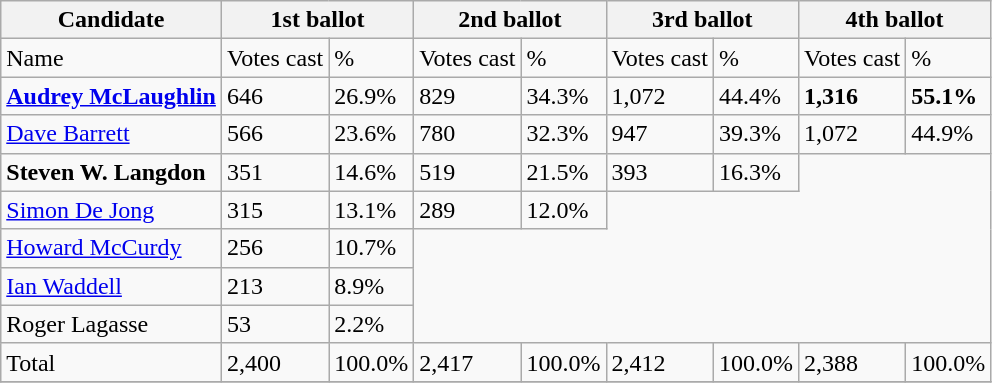<table class="wikitable">
<tr>
<th colspan = "1">Candidate</th>
<th colspan = "2">1st ballot</th>
<th colspan = "2">2nd ballot</th>
<th colspan = "2">3rd ballot</th>
<th colspan = "2">4th ballot</th>
</tr>
<tr>
<td>Name</td>
<td>Votes cast</td>
<td>%</td>
<td>Votes cast</td>
<td>%</td>
<td>Votes cast</td>
<td>%</td>
<td>Votes cast</td>
<td>%</td>
</tr>
<tr>
<td><strong><a href='#'>Audrey McLaughlin</a></strong></td>
<td>646</td>
<td>26.9%</td>
<td>829</td>
<td>34.3%</td>
<td>1,072</td>
<td>44.4%</td>
<td><strong>1,316</strong></td>
<td><strong>55.1%</strong></td>
</tr>
<tr>
<td><a href='#'>Dave Barrett</a></td>
<td>566</td>
<td>23.6%</td>
<td>780</td>
<td>32.3%</td>
<td>947</td>
<td>39.3%</td>
<td>1,072</td>
<td>44.9%</td>
</tr>
<tr>
<td><strong>Steven W. Langdon</strong></td>
<td>351</td>
<td>14.6%</td>
<td>519</td>
<td>21.5%</td>
<td>393</td>
<td>16.3%</td>
</tr>
<tr>
<td><a href='#'>Simon De Jong</a></td>
<td>315</td>
<td>13.1%</td>
<td>289</td>
<td>12.0%</td>
</tr>
<tr>
<td><a href='#'>Howard McCurdy</a></td>
<td>256</td>
<td>10.7%</td>
</tr>
<tr>
<td><a href='#'>Ian Waddell</a></td>
<td>213</td>
<td>8.9%</td>
</tr>
<tr>
<td>Roger Lagasse</td>
<td>53</td>
<td>2.2%</td>
</tr>
<tr>
<td>Total</td>
<td>2,400</td>
<td>100.0%</td>
<td>2,417</td>
<td>100.0%</td>
<td>2,412</td>
<td>100.0%</td>
<td>2,388</td>
<td>100.0%</td>
</tr>
<tr>
</tr>
</table>
